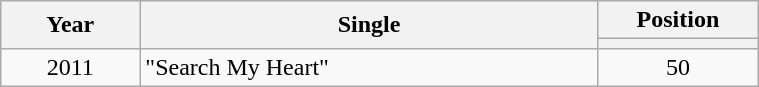<table class="wikitable" width="40%" style="text-align:center">
<tr>
<th rowspan=2>Year</th>
<th rowspan=2>Single</th>
<th colspan=6>Position</th>
</tr>
<tr style="font-size:smaller;">
<th width=100></th>
</tr>
<tr>
<td>2011</td>
<td align="left">"Search My Heart"</td>
<td>50</td>
</tr>
</table>
